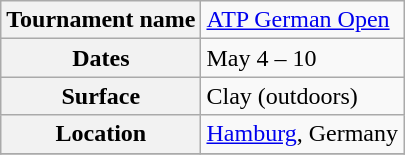<table class="wikitable">
<tr>
<th>Tournament name</th>
<td><a href='#'>ATP German Open</a></td>
</tr>
<tr>
<th>Dates</th>
<td>May 4 – 10</td>
</tr>
<tr>
<th>Surface</th>
<td>Clay (outdoors)</td>
</tr>
<tr>
<th>Location</th>
<td><a href='#'>Hamburg</a>, Germany</td>
</tr>
<tr>
</tr>
</table>
